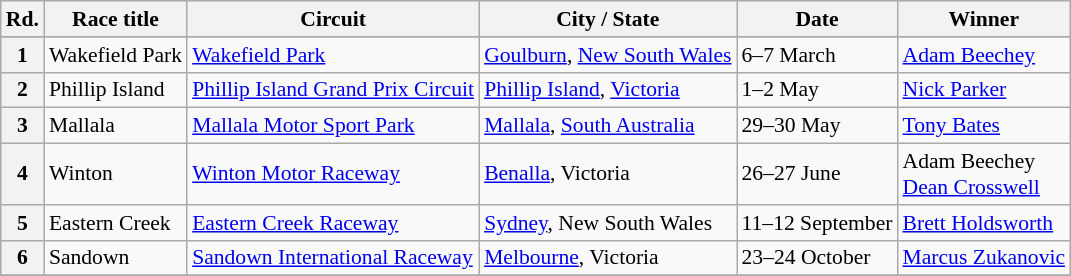<table class="wikitable" style="font-size: 90%">
<tr>
<th>Rd.</th>
<th>Race title</th>
<th>Circuit</th>
<th>City / State</th>
<th>Date</th>
<th>Winner</th>
</tr>
<tr>
</tr>
<tr>
<th>1</th>
<td> Wakefield Park</td>
<td><a href='#'>Wakefield Park</a></td>
<td><a href='#'>Goulburn</a>, <a href='#'>New South Wales</a></td>
<td>6–7 March</td>
<td><a href='#'>Adam Beechey</a></td>
</tr>
<tr>
<th>2</th>
<td> Phillip Island</td>
<td><a href='#'>Phillip Island Grand Prix Circuit</a></td>
<td><a href='#'>Phillip Island</a>, <a href='#'>Victoria</a></td>
<td>1–2 May</td>
<td><a href='#'>Nick Parker</a></td>
</tr>
<tr>
<th>3</th>
<td> Mallala</td>
<td><a href='#'>Mallala Motor Sport Park</a></td>
<td><a href='#'>Mallala</a>, <a href='#'>South Australia</a></td>
<td>29–30 May</td>
<td><a href='#'>Tony Bates</a></td>
</tr>
<tr>
<th>4</th>
<td> Winton</td>
<td><a href='#'>Winton Motor Raceway</a></td>
<td><a href='#'>Benalla</a>, Victoria</td>
<td>26–27 June</td>
<td>Adam Beechey<br><a href='#'>Dean Crosswell</a></td>
</tr>
<tr>
<th>5</th>
<td> Eastern Creek</td>
<td><a href='#'>Eastern Creek Raceway</a></td>
<td><a href='#'>Sydney</a>, New South Wales</td>
<td>11–12 September</td>
<td><a href='#'>Brett Holdsworth</a></td>
</tr>
<tr>
<th>6</th>
<td> Sandown</td>
<td><a href='#'>Sandown International Raceway</a></td>
<td><a href='#'>Melbourne</a>, Victoria</td>
<td>23–24 October</td>
<td><a href='#'>Marcus Zukanovic</a></td>
</tr>
<tr>
</tr>
</table>
